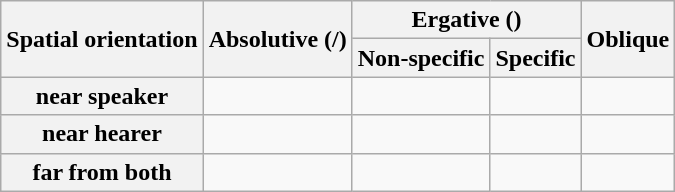<table class="wikitable">
<tr>
<th rowspan="2">Spatial orientation</th>
<th rowspan="2">Absolutive (/)</th>
<th colspan="2">Ergative ()</th>
<th rowspan="2">Oblique</th>
</tr>
<tr>
<th>Non-specific</th>
<th>Specific</th>
</tr>
<tr>
<th>near speaker</th>
<td></td>
<td></td>
<td></td>
<td></td>
</tr>
<tr>
<th>near hearer</th>
<td></td>
<td></td>
<td></td>
<td></td>
</tr>
<tr>
<th>far from both</th>
<td></td>
<td></td>
<td></td>
<td></td>
</tr>
</table>
